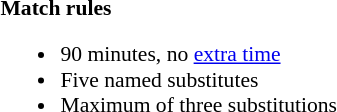<table width=100% style="font-size: 90%">
<tr>
<td width=50% valign=top><br><strong>Match rules</strong><ul><li>90 minutes, no <a href='#'>extra time</a></li><li>Five named substitutes</li><li>Maximum of three substitutions</li></ul></td>
</tr>
</table>
